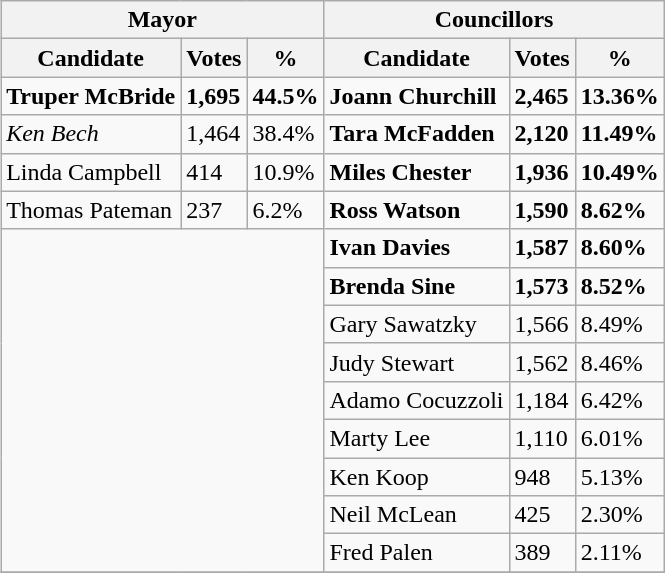<table class="wikitable collapsible collapsed" align="right">
<tr>
<th colspan=3>Mayor</th>
<th colspan=3>Councillors</th>
</tr>
<tr>
<th>Candidate</th>
<th>Votes</th>
<th>%</th>
<th>Candidate</th>
<th>Votes</th>
<th>%</th>
</tr>
<tr>
<td><strong>Truper McBride</strong></td>
<td><strong>1,695</strong></td>
<td><strong>44.5%</strong></td>
<td><strong>Joann Churchill</strong></td>
<td><strong>2,465</strong></td>
<td><strong>13.36%</strong></td>
</tr>
<tr>
<td><em>Ken Bech</em></td>
<td>1,464</td>
<td>38.4%</td>
<td><strong>Tara McFadden</strong></td>
<td><strong>2,120</strong></td>
<td><strong>11.49%</strong></td>
</tr>
<tr>
<td>Linda Campbell</td>
<td>414</td>
<td>10.9%</td>
<td><strong>Miles Chester</strong></td>
<td><strong>1,936</strong></td>
<td><strong>10.49%</strong></td>
</tr>
<tr>
<td>Thomas Pateman</td>
<td>237</td>
<td>6.2%</td>
<td><strong>Ross Watson</strong></td>
<td><strong>1,590</strong></td>
<td><strong>8.62%</strong></td>
</tr>
<tr>
<td rowspan=9 colspan=3></td>
<td><strong>Ivan Davies</strong></td>
<td><strong>1,587</strong></td>
<td><strong>8.60%</strong></td>
</tr>
<tr>
<td><strong>Brenda Sine</strong></td>
<td><strong>1,573</strong></td>
<td><strong>8.52%</strong></td>
</tr>
<tr>
<td>Gary Sawatzky</td>
<td>1,566</td>
<td>8.49%</td>
</tr>
<tr>
<td>Judy Stewart</td>
<td>1,562</td>
<td>8.46%</td>
</tr>
<tr>
<td>Adamo Cocuzzoli</td>
<td>1,184</td>
<td>6.42%</td>
</tr>
<tr>
<td>Marty Lee</td>
<td>1,110</td>
<td>6.01%</td>
</tr>
<tr>
<td>Ken Koop</td>
<td>948</td>
<td>5.13%</td>
</tr>
<tr>
<td>Neil McLean</td>
<td>425</td>
<td>2.30%</td>
</tr>
<tr>
<td>Fred Palen</td>
<td>389</td>
<td>2.11%</td>
</tr>
<tr>
</tr>
</table>
